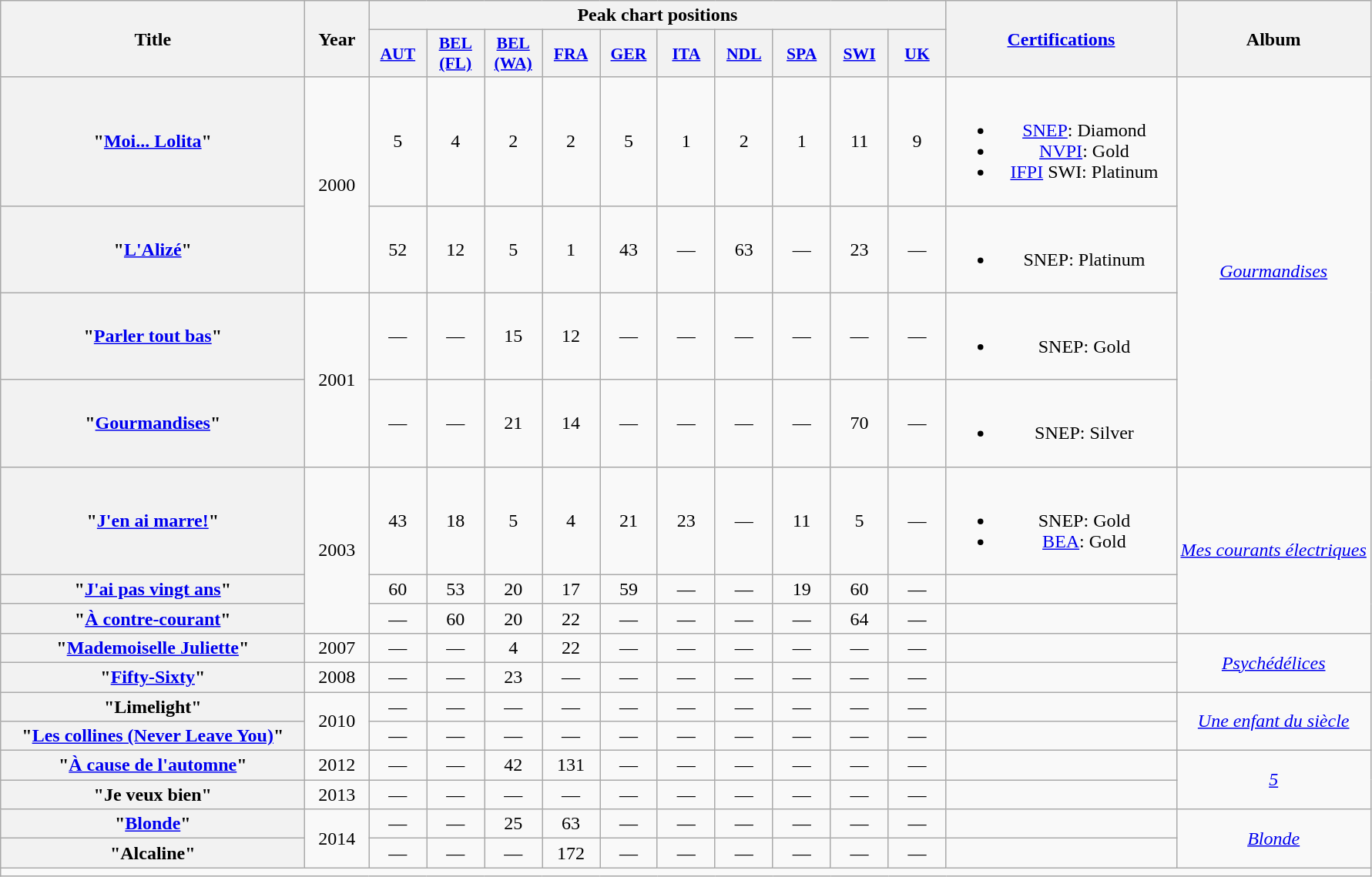<table class="wikitable plainrowheaders" style="text-align:center;">
<tr>
<th rowspan="2" scope="col" style="width:16em;">Title</th>
<th scope="col" rowspan="2" style="width:3em;">Year</th>
<th colspan="10" scope="col">Peak chart positions</th>
<th scope="col" rowspan="2" style="width:12em;"><a href='#'>Certifications</a><br></th>
<th scope="col" rowspan="2">Album</th>
</tr>
<tr>
<th scope="col" style="width:3em;font-size:90%;"><a href='#'>AUT</a><br></th>
<th scope="col" style="width:3em;font-size:90%;"><a href='#'>BEL (FL)</a><br></th>
<th scope="col" style="width:3em;font-size:90%;"><a href='#'>BEL (WA)</a><br></th>
<th scope="col" style="width:3em;font-size:90%;"><a href='#'>FRA</a><br></th>
<th scope="col" style="width:3em;font-size:90%;"><a href='#'>GER</a><br></th>
<th scope="col" style="width:3em;font-size:90%;"><a href='#'>ITA</a><br></th>
<th scope="col" style="width:3em;font-size:90%;"><a href='#'>NDL</a><br></th>
<th scope="col" style="width:3em;font-size:90%;"><a href='#'>SPA</a><br></th>
<th scope="col" style="width:3em;font-size:90%;"><a href='#'>SWI</a><br></th>
<th scope="col" style="width:3em;font-size:90%;"><a href='#'>UK</a><br></th>
</tr>
<tr>
<th scope="row">"<a href='#'>Moi... Lolita</a>"</th>
<td rowspan="2">2000</td>
<td>5</td>
<td>4</td>
<td>2</td>
<td>2</td>
<td>5</td>
<td>1</td>
<td>2</td>
<td>1</td>
<td>11</td>
<td>9</td>
<td><br><ul><li><a href='#'>SNEP</a>: Diamond</li><li><a href='#'>NVPI</a>: Gold</li><li><a href='#'>IFPI</a> SWI: Platinum</li></ul></td>
<td rowspan="4"><em><a href='#'>Gourmandises</a></em></td>
</tr>
<tr>
<th scope="row">"<a href='#'>L'Alizé</a>"</th>
<td>52</td>
<td>12</td>
<td>5</td>
<td>1</td>
<td>43</td>
<td>—</td>
<td>63</td>
<td>—</td>
<td>23</td>
<td>—</td>
<td><br><ul><li>SNEP: Platinum</li></ul></td>
</tr>
<tr>
<th scope="row">"<a href='#'>Parler tout bas</a>"</th>
<td rowspan="2">2001</td>
<td>—</td>
<td>—</td>
<td>15</td>
<td>12</td>
<td>—</td>
<td>—</td>
<td>—</td>
<td>—</td>
<td>—</td>
<td>—</td>
<td><br><ul><li>SNEP: Gold</li></ul></td>
</tr>
<tr>
<th scope="row">"<a href='#'>Gourmandises</a>"</th>
<td>—</td>
<td>—</td>
<td>21</td>
<td>14</td>
<td>—</td>
<td>—</td>
<td>—</td>
<td>—</td>
<td>70</td>
<td>—</td>
<td><br><ul><li>SNEP: Silver</li></ul></td>
</tr>
<tr>
<th scope="row">"<a href='#'>J'en ai marre!</a>"</th>
<td rowspan="3">2003</td>
<td>43</td>
<td>18</td>
<td>5</td>
<td>4</td>
<td>21</td>
<td>23</td>
<td>—</td>
<td>11</td>
<td>5</td>
<td>—</td>
<td><br><ul><li>SNEP: Gold</li><li><a href='#'>BEA</a>: Gold</li></ul></td>
<td rowspan="3"><em><a href='#'>Mes courants électriques</a></em></td>
</tr>
<tr>
<th scope="row">"<a href='#'>J'ai pas vingt ans</a>"</th>
<td>60</td>
<td>53</td>
<td>20</td>
<td>17</td>
<td>59</td>
<td>—</td>
<td>—</td>
<td>19</td>
<td>60</td>
<td>—</td>
<td></td>
</tr>
<tr>
<th scope="row">"<a href='#'>À contre-courant</a>"</th>
<td>—</td>
<td>60</td>
<td>20</td>
<td>22</td>
<td>—</td>
<td>—</td>
<td>—</td>
<td>—</td>
<td>64</td>
<td>—</td>
<td></td>
</tr>
<tr>
<th scope="row">"<a href='#'>Mademoiselle Juliette</a>"</th>
<td>2007</td>
<td>—</td>
<td>—</td>
<td>4</td>
<td>22</td>
<td>—</td>
<td>—</td>
<td>—</td>
<td>—</td>
<td>—</td>
<td>—</td>
<td></td>
<td rowspan="2"><em><a href='#'>Psychédélices</a></em></td>
</tr>
<tr>
<th scope="row">"<a href='#'>Fifty-Sixty</a>"</th>
<td>2008</td>
<td>—</td>
<td>—</td>
<td>23</td>
<td>—</td>
<td>—</td>
<td>—</td>
<td>—</td>
<td>—</td>
<td>—</td>
<td>—</td>
</tr>
<tr>
<th scope="row">"Limelight"</th>
<td rowspan="2">2010</td>
<td>—</td>
<td>—</td>
<td>—</td>
<td>—</td>
<td>—</td>
<td>—</td>
<td>—</td>
<td>—</td>
<td>—</td>
<td>—</td>
<td></td>
<td rowspan="2"><em><a href='#'>Une enfant du siècle</a></em></td>
</tr>
<tr>
<th scope="row">"<a href='#'>Les collines (Never Leave You)</a>"</th>
<td>—</td>
<td>—</td>
<td>—</td>
<td>—</td>
<td>—</td>
<td>—</td>
<td>—</td>
<td>—</td>
<td>—</td>
<td>—</td>
<td></td>
</tr>
<tr>
<th scope="row">"<a href='#'>À cause de l'automne</a>"</th>
<td>2012</td>
<td>—</td>
<td>—</td>
<td>42</td>
<td>131</td>
<td>—</td>
<td>—</td>
<td>—</td>
<td>—</td>
<td>—</td>
<td>—</td>
<td></td>
<td rowspan="2"><em><a href='#'>5</a></em></td>
</tr>
<tr>
<th scope="row">"Je veux bien"</th>
<td>2013</td>
<td>—</td>
<td>—</td>
<td>—</td>
<td>—</td>
<td>—</td>
<td>—</td>
<td>—</td>
<td>—</td>
<td>—</td>
<td>—</td>
<td></td>
</tr>
<tr>
<th scope="row">"<a href='#'>Blonde</a>"</th>
<td rowspan="2">2014</td>
<td>—</td>
<td>—</td>
<td>25</td>
<td>63</td>
<td>—</td>
<td>—</td>
<td>—</td>
<td>—</td>
<td>—</td>
<td>—</td>
<td></td>
<td rowspan="2"><em><a href='#'>Blonde</a></em></td>
</tr>
<tr>
<th scope="row">"Alcaline"</th>
<td>—</td>
<td>—</td>
<td>—</td>
<td>172</td>
<td>—</td>
<td>—</td>
<td>—</td>
<td>—</td>
<td>—</td>
<td>—</td>
<td></td>
</tr>
<tr>
<td colspan="14"></td>
</tr>
</table>
